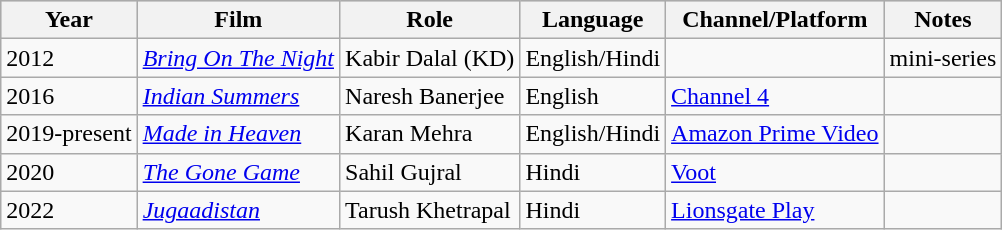<table class="wikitable plainrowheaders sortable" style="margin-right: 0;">
<tr style="background:#ccc; text-align:center;">
<th>Year</th>
<th>Film</th>
<th>Role</th>
<th>Language</th>
<th>Channel/Platform</th>
<th>Notes</th>
</tr>
<tr>
<td>2012</td>
<td><em><a href='#'>Bring On The Night</a></em></td>
<td>Kabir Dalal (KD)</td>
<td>English/Hindi</td>
<td></td>
<td>mini-series</td>
</tr>
<tr>
<td>2016</td>
<td><em><a href='#'>Indian Summers</a></em></td>
<td>Naresh Banerjee</td>
<td>English</td>
<td><a href='#'>Channel 4</a></td>
<td></td>
</tr>
<tr>
<td>2019-present</td>
<td><a href='#'><em>Made in Heaven</em></a></td>
<td>Karan Mehra</td>
<td>English/Hindi</td>
<td><a href='#'>Amazon Prime Video</a></td>
<td></td>
</tr>
<tr>
<td>2020</td>
<td><em><a href='#'>The Gone Game</a></em></td>
<td>Sahil Gujral</td>
<td>Hindi</td>
<td><a href='#'>Voot</a></td>
<td></td>
</tr>
<tr>
<td>2022</td>
<td><em><a href='#'>Jugaadistan</a></em></td>
<td>Tarush Khetrapal</td>
<td>Hindi</td>
<td><a href='#'>Lionsgate Play</a></td>
</tr>
</table>
